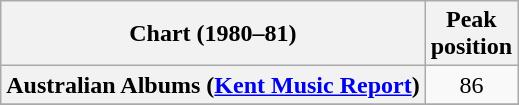<table class="wikitable sortable plainrowheaders">
<tr>
<th scope="col">Chart (1980–81)</th>
<th scope="col">Peak<br>position</th>
</tr>
<tr>
<th scope="row">Australian Albums (<a href='#'>Kent Music Report</a>)</th>
<td style="text-align:center;">86</td>
</tr>
<tr>
</tr>
<tr>
</tr>
<tr>
</tr>
<tr>
</tr>
<tr>
</tr>
<tr>
</tr>
</table>
